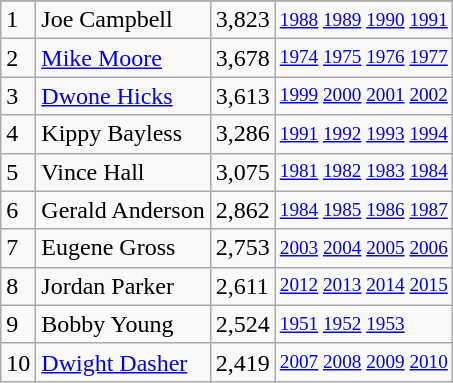<table class="wikitable">
<tr>
</tr>
<tr>
<td>1</td>
<td>Joe Campbell</td>
<td>3,823</td>
<td style="font-size:80%;"><a href='#'>1988</a> <a href='#'>1989</a> <a href='#'>1990</a> <a href='#'>1991</a></td>
</tr>
<tr>
<td>2</td>
<td><a href='#'>Mike Moore</a></td>
<td>3,678</td>
<td style="font-size:80%;"><a href='#'>1974</a> <a href='#'>1975</a> <a href='#'>1976</a> <a href='#'>1977</a></td>
</tr>
<tr>
<td>3</td>
<td><a href='#'>Dwone Hicks</a></td>
<td>3,613</td>
<td style="font-size:80%;"><a href='#'>1999</a> <a href='#'>2000</a> <a href='#'>2001</a> <a href='#'>2002</a></td>
</tr>
<tr>
<td>4</td>
<td>Kippy Bayless</td>
<td>3,286</td>
<td style="font-size:80%;"><a href='#'>1991</a> <a href='#'>1992</a> <a href='#'>1993</a> <a href='#'>1994</a></td>
</tr>
<tr>
<td>5</td>
<td>Vince Hall</td>
<td>3,075</td>
<td style="font-size:80%;"><a href='#'>1981</a> <a href='#'>1982</a> <a href='#'>1983</a> <a href='#'>1984</a></td>
</tr>
<tr>
<td>6</td>
<td>Gerald Anderson</td>
<td>2,862</td>
<td style="font-size:80%;"><a href='#'>1984</a> <a href='#'>1985</a> <a href='#'>1986</a> <a href='#'>1987</a></td>
</tr>
<tr>
<td>7</td>
<td>Eugene Gross</td>
<td>2,753</td>
<td style="font-size:80%;"><a href='#'>2003</a> <a href='#'>2004</a> <a href='#'>2005</a> <a href='#'>2006</a></td>
</tr>
<tr>
<td>8</td>
<td>Jordan Parker</td>
<td>2,611</td>
<td style="font-size:80%;"><a href='#'>2012</a> <a href='#'>2013</a> <a href='#'>2014</a> <a href='#'>2015</a></td>
</tr>
<tr>
<td>9</td>
<td>Bobby Young</td>
<td>2,524</td>
<td style="font-size:80%;"><a href='#'>1951</a> <a href='#'>1952</a> <a href='#'>1953</a></td>
</tr>
<tr>
<td>10</td>
<td><a href='#'>Dwight Dasher</a></td>
<td>2,419</td>
<td style="font-size:80%;"><a href='#'>2007</a> <a href='#'>2008</a> <a href='#'>2009</a> <a href='#'>2010</a></td>
</tr>
</table>
